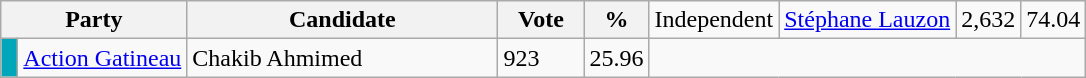<table class="wikitable">
<tr>
<th bgcolor="#DDDDFF" width="100px" colspan="2">Party</th>
<th bgcolor="#DDDDFF" width="200px">Candidate</th>
<th bgcolor="#DDDDFF" width="50px">Vote</th>
<th bgcolor="#DDDDFF" width="30px">%<br></th>
<td>Independent</td>
<td><a href='#'>Stéphane Lauzon</a></td>
<td>2,632</td>
<td>74.04</td>
</tr>
<tr>
<td bgcolor=#00a7ba> </td>
<td><a href='#'>Action Gatineau</a></td>
<td>Chakib Ahmimed</td>
<td>923</td>
<td>25.96</td>
</tr>
</table>
